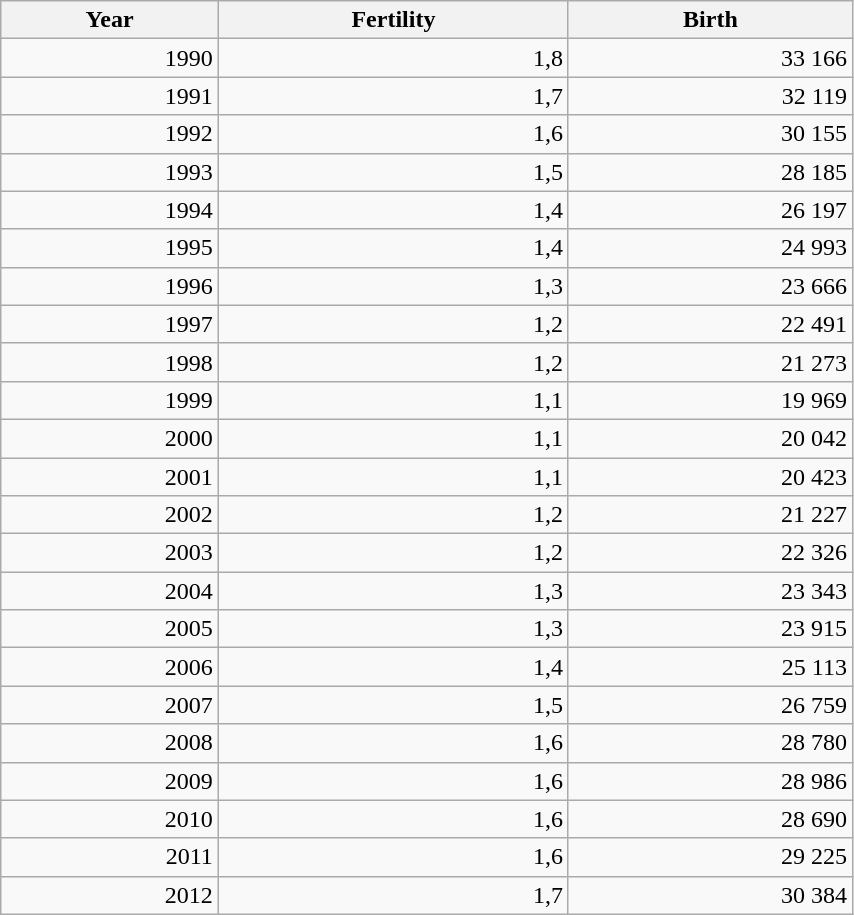<table width="45%" class="wikitable centre" style="text-align: right;">
<tr>
<th>Year</th>
<th>Fertility</th>
<th>Birth</th>
</tr>
<tr>
<td>1990</td>
<td>1,8</td>
<td>33 166</td>
</tr>
<tr>
<td>1991</td>
<td>1,7</td>
<td>32 119</td>
</tr>
<tr>
<td>1992</td>
<td>1,6</td>
<td>30 155</td>
</tr>
<tr>
<td>1993</td>
<td>1,5</td>
<td>28 185</td>
</tr>
<tr>
<td>1994</td>
<td>1,4</td>
<td>26 197</td>
</tr>
<tr>
<td>1995</td>
<td>1,4</td>
<td>24 993</td>
</tr>
<tr>
<td>1996</td>
<td>1,3</td>
<td>23 666</td>
</tr>
<tr>
<td>1997</td>
<td>1,2</td>
<td>22 491</td>
</tr>
<tr>
<td>1998</td>
<td>1,2</td>
<td>21 273</td>
</tr>
<tr>
<td>1999</td>
<td>1,1</td>
<td>19 969</td>
</tr>
<tr>
<td>2000</td>
<td>1,1</td>
<td>20 042</td>
</tr>
<tr>
<td>2001</td>
<td>1,1</td>
<td>20 423</td>
</tr>
<tr>
<td>2002</td>
<td>1,2</td>
<td>21 227</td>
</tr>
<tr>
<td>2003</td>
<td>1,2</td>
<td>22 326</td>
</tr>
<tr>
<td>2004</td>
<td>1,3</td>
<td>23 343</td>
</tr>
<tr>
<td>2005</td>
<td>1,3</td>
<td>23 915</td>
</tr>
<tr>
<td>2006</td>
<td>1,4</td>
<td>25 113</td>
</tr>
<tr>
<td>2007</td>
<td>1,5</td>
<td>26 759</td>
</tr>
<tr>
<td>2008</td>
<td>1,6</td>
<td>28 780</td>
</tr>
<tr>
<td>2009</td>
<td>1,6</td>
<td>28 986</td>
</tr>
<tr>
<td>2010</td>
<td>1,6</td>
<td>28 690</td>
</tr>
<tr>
<td>2011</td>
<td>1,6</td>
<td>29 225</td>
</tr>
<tr>
<td>2012</td>
<td>1,7</td>
<td>30 384</td>
</tr>
</table>
